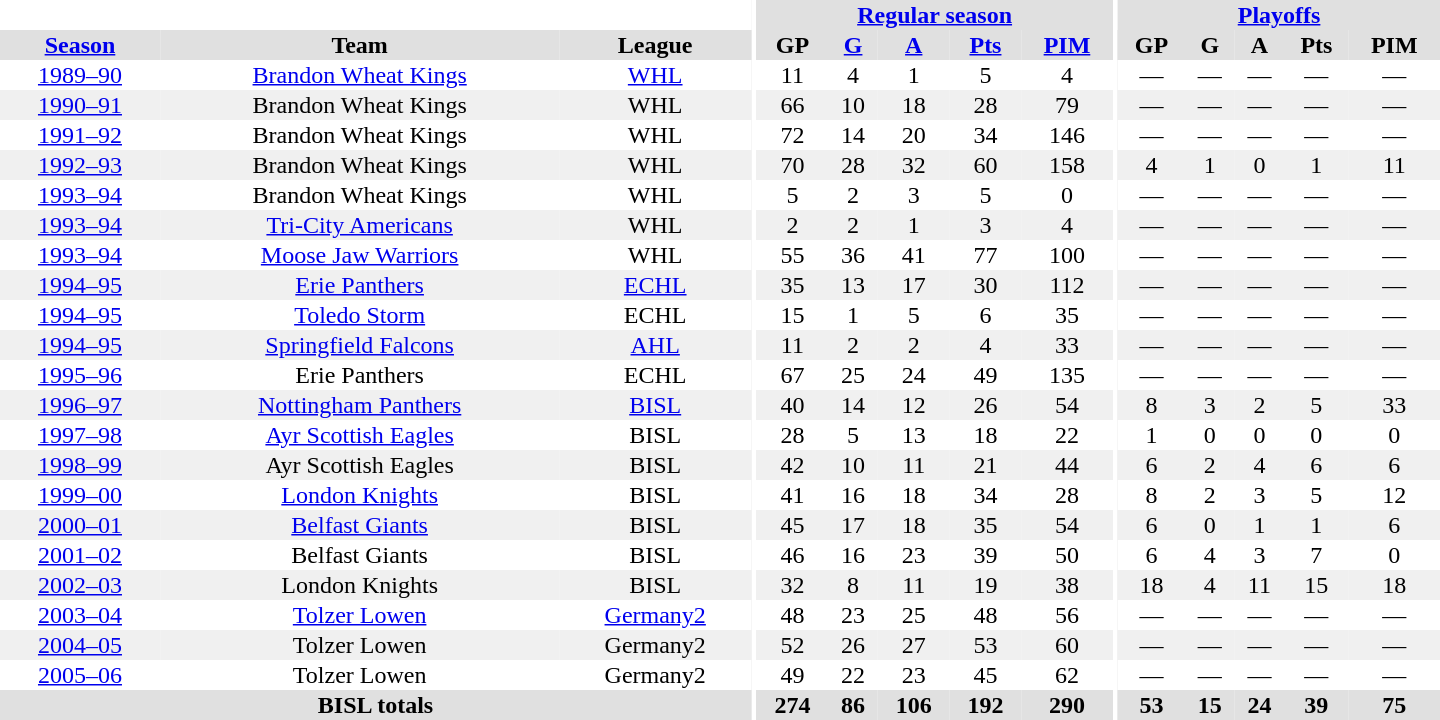<table border="0" cellpadding="1" cellspacing="0" style="text-align:center; width:60em">
<tr bgcolor="#e0e0e0">
<th colspan="3" bgcolor="#ffffff"></th>
<th rowspan="99" bgcolor="#ffffff"></th>
<th colspan="5"><a href='#'>Regular season</a></th>
<th rowspan="99" bgcolor="#ffffff"></th>
<th colspan="5"><a href='#'>Playoffs</a></th>
</tr>
<tr bgcolor="#e0e0e0">
<th><a href='#'>Season</a></th>
<th>Team</th>
<th>League</th>
<th>GP</th>
<th><a href='#'>G</a></th>
<th><a href='#'>A</a></th>
<th><a href='#'>Pts</a></th>
<th><a href='#'>PIM</a></th>
<th>GP</th>
<th>G</th>
<th>A</th>
<th>Pts</th>
<th>PIM</th>
</tr>
<tr>
<td><a href='#'>1989–90</a></td>
<td><a href='#'>Brandon Wheat Kings</a></td>
<td><a href='#'>WHL</a></td>
<td>11</td>
<td>4</td>
<td>1</td>
<td>5</td>
<td>4</td>
<td>—</td>
<td>—</td>
<td>—</td>
<td>—</td>
<td>—</td>
</tr>
<tr bgcolor="#f0f0f0">
<td><a href='#'>1990–91</a></td>
<td>Brandon Wheat Kings</td>
<td>WHL</td>
<td>66</td>
<td>10</td>
<td>18</td>
<td>28</td>
<td>79</td>
<td>—</td>
<td>—</td>
<td>—</td>
<td>—</td>
<td>—</td>
</tr>
<tr>
<td><a href='#'>1991–92</a></td>
<td>Brandon Wheat Kings</td>
<td>WHL</td>
<td>72</td>
<td>14</td>
<td>20</td>
<td>34</td>
<td>146</td>
<td>—</td>
<td>—</td>
<td>—</td>
<td>—</td>
<td>—</td>
</tr>
<tr bgcolor="#f0f0f0">
<td><a href='#'>1992–93</a></td>
<td>Brandon Wheat Kings</td>
<td>WHL</td>
<td>70</td>
<td>28</td>
<td>32</td>
<td>60</td>
<td>158</td>
<td>4</td>
<td>1</td>
<td>0</td>
<td>1</td>
<td>11</td>
</tr>
<tr>
<td><a href='#'>1993–94</a></td>
<td>Brandon Wheat Kings</td>
<td>WHL</td>
<td>5</td>
<td>2</td>
<td>3</td>
<td>5</td>
<td>0</td>
<td>—</td>
<td>—</td>
<td>—</td>
<td>—</td>
<td>—</td>
</tr>
<tr bgcolor="#f0f0f0">
<td><a href='#'>1993–94</a></td>
<td><a href='#'>Tri-City Americans</a></td>
<td>WHL</td>
<td>2</td>
<td>2</td>
<td>1</td>
<td>3</td>
<td>4</td>
<td>—</td>
<td>—</td>
<td>—</td>
<td>—</td>
<td>—</td>
</tr>
<tr>
<td><a href='#'>1993–94</a></td>
<td><a href='#'>Moose Jaw Warriors</a></td>
<td>WHL</td>
<td>55</td>
<td>36</td>
<td>41</td>
<td>77</td>
<td>100</td>
<td>—</td>
<td>—</td>
<td>—</td>
<td>—</td>
<td>—</td>
</tr>
<tr bgcolor="#f0f0f0">
<td><a href='#'>1994–95</a></td>
<td><a href='#'>Erie Panthers</a></td>
<td><a href='#'>ECHL</a></td>
<td>35</td>
<td>13</td>
<td>17</td>
<td>30</td>
<td>112</td>
<td>—</td>
<td>—</td>
<td>—</td>
<td>—</td>
<td>—</td>
</tr>
<tr>
<td><a href='#'>1994–95</a></td>
<td><a href='#'>Toledo Storm</a></td>
<td>ECHL</td>
<td>15</td>
<td>1</td>
<td>5</td>
<td>6</td>
<td>35</td>
<td>—</td>
<td>—</td>
<td>—</td>
<td>—</td>
<td>—</td>
</tr>
<tr bgcolor="#f0f0f0">
<td><a href='#'>1994–95</a></td>
<td><a href='#'>Springfield Falcons</a></td>
<td><a href='#'>AHL</a></td>
<td>11</td>
<td>2</td>
<td>2</td>
<td>4</td>
<td>33</td>
<td>—</td>
<td>—</td>
<td>—</td>
<td>—</td>
<td>—</td>
</tr>
<tr>
<td><a href='#'>1995–96</a></td>
<td>Erie Panthers</td>
<td>ECHL</td>
<td>67</td>
<td>25</td>
<td>24</td>
<td>49</td>
<td>135</td>
<td>—</td>
<td>—</td>
<td>—</td>
<td>—</td>
<td>—</td>
</tr>
<tr bgcolor="#f0f0f0">
<td><a href='#'>1996–97</a></td>
<td><a href='#'>Nottingham Panthers</a></td>
<td><a href='#'>BISL</a></td>
<td>40</td>
<td>14</td>
<td>12</td>
<td>26</td>
<td>54</td>
<td>8</td>
<td>3</td>
<td>2</td>
<td>5</td>
<td>33</td>
</tr>
<tr>
<td><a href='#'>1997–98</a></td>
<td><a href='#'>Ayr Scottish Eagles</a></td>
<td>BISL</td>
<td>28</td>
<td>5</td>
<td>13</td>
<td>18</td>
<td>22</td>
<td>1</td>
<td>0</td>
<td>0</td>
<td>0</td>
<td>0</td>
</tr>
<tr bgcolor="#f0f0f0">
<td><a href='#'>1998–99</a></td>
<td>Ayr Scottish Eagles</td>
<td>BISL</td>
<td>42</td>
<td>10</td>
<td>11</td>
<td>21</td>
<td>44</td>
<td>6</td>
<td>2</td>
<td>4</td>
<td>6</td>
<td>6</td>
</tr>
<tr>
<td><a href='#'>1999–00</a></td>
<td><a href='#'>London Knights</a></td>
<td>BISL</td>
<td>41</td>
<td>16</td>
<td>18</td>
<td>34</td>
<td>28</td>
<td>8</td>
<td>2</td>
<td>3</td>
<td>5</td>
<td>12</td>
</tr>
<tr bgcolor="#f0f0f0">
<td><a href='#'>2000–01</a></td>
<td><a href='#'>Belfast Giants</a></td>
<td>BISL</td>
<td>45</td>
<td>17</td>
<td>18</td>
<td>35</td>
<td>54</td>
<td>6</td>
<td>0</td>
<td>1</td>
<td>1</td>
<td>6</td>
</tr>
<tr>
<td><a href='#'>2001–02</a></td>
<td>Belfast Giants</td>
<td>BISL</td>
<td>46</td>
<td>16</td>
<td>23</td>
<td>39</td>
<td>50</td>
<td>6</td>
<td>4</td>
<td>3</td>
<td>7</td>
<td>0</td>
</tr>
<tr bgcolor="#f0f0f0">
<td><a href='#'>2002–03</a></td>
<td>London Knights</td>
<td>BISL</td>
<td>32</td>
<td>8</td>
<td>11</td>
<td>19</td>
<td>38</td>
<td>18</td>
<td>4</td>
<td>11</td>
<td>15</td>
<td>18</td>
</tr>
<tr>
<td><a href='#'>2003–04</a></td>
<td><a href='#'>Tolzer Lowen</a></td>
<td><a href='#'>Germany2</a></td>
<td>48</td>
<td>23</td>
<td>25</td>
<td>48</td>
<td>56</td>
<td>—</td>
<td>—</td>
<td>—</td>
<td>—</td>
<td>—</td>
</tr>
<tr bgcolor="#f0f0f0">
<td><a href='#'>2004–05</a></td>
<td>Tolzer Lowen</td>
<td>Germany2</td>
<td>52</td>
<td>26</td>
<td>27</td>
<td>53</td>
<td>60</td>
<td>—</td>
<td>—</td>
<td>—</td>
<td>—</td>
<td>—</td>
</tr>
<tr>
<td><a href='#'>2005–06</a></td>
<td>Tolzer Lowen</td>
<td>Germany2</td>
<td>49</td>
<td>22</td>
<td>23</td>
<td>45</td>
<td>62</td>
<td>—</td>
<td>—</td>
<td>—</td>
<td>—</td>
<td>—</td>
</tr>
<tr>
</tr>
<tr ALIGN="center" bgcolor="#e0e0e0">
<th colspan="3">BISL totals</th>
<th ALIGN="center">274</th>
<th ALIGN="center">86</th>
<th ALIGN="center">106</th>
<th ALIGN="center">192</th>
<th ALIGN="center">290</th>
<th ALIGN="center">53</th>
<th ALIGN="center">15</th>
<th ALIGN="center">24</th>
<th ALIGN="center">39</th>
<th ALIGN="center">75</th>
</tr>
</table>
